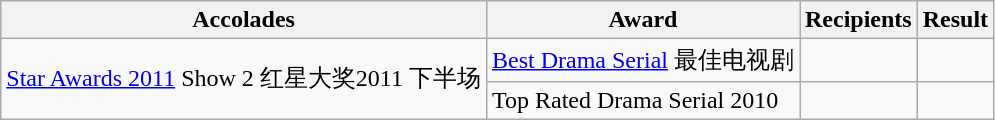<table class="wikitable">
<tr>
<th>Accolades</th>
<th>Award</th>
<th>Recipients</th>
<th>Result</th>
</tr>
<tr>
<td rowspan="13"><a href='#'>Star Awards 2011</a> Show 2 红星大奖2011 下半场</td>
<td><a href='#'>Best Drama Serial</a> 最佳电视剧</td>
<td></td>
<td></td>
</tr>
<tr>
<td>Top Rated Drama Serial 2010</td>
<td></td>
<td></td>
</tr>
</table>
